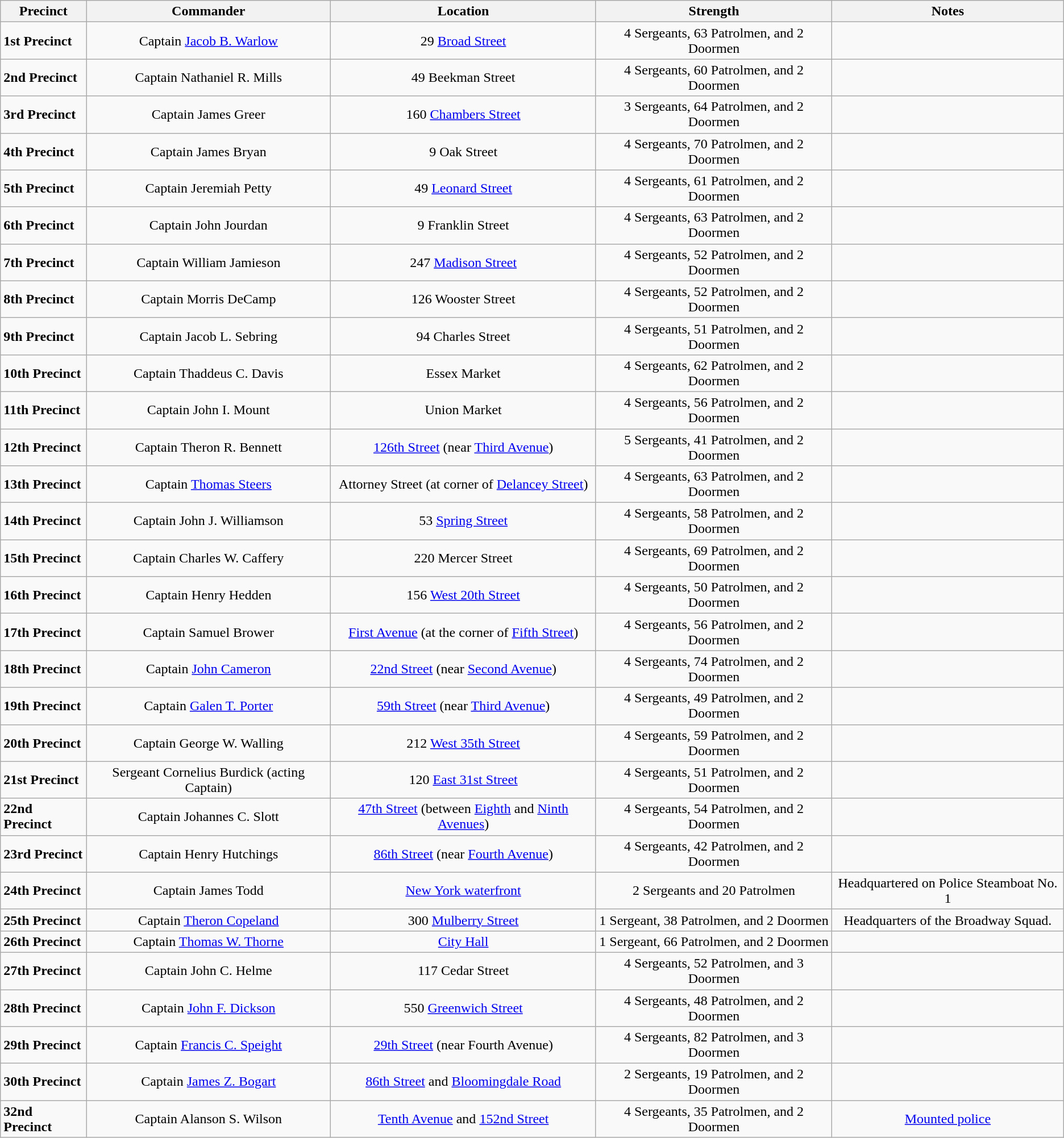<table class="wikitable">
<tr>
<th>Precinct</th>
<th>Commander</th>
<th>Location</th>
<th>Strength</th>
<th>Notes</th>
</tr>
<tr>
<td><strong>1st Precinct</strong></td>
<td align="center">Captain <a href='#'>Jacob B. Warlow</a></td>
<td align="center">29 <a href='#'>Broad Street</a></td>
<td align="center">4 Sergeants, 63 Patrolmen, and 2 Doormen</td>
<td align="center"></td>
</tr>
<tr>
<td><strong>2nd Precinct</strong></td>
<td align="center">Captain Nathaniel R. Mills</td>
<td align="center">49 Beekman Street</td>
<td align="center">4 Sergeants, 60 Patrolmen, and 2 Doormen</td>
<td align="center"></td>
</tr>
<tr>
<td><strong>3rd Precinct</strong></td>
<td align="center">Captain James Greer</td>
<td align="center">160 <a href='#'>Chambers Street</a></td>
<td align="center">3 Sergeants, 64 Patrolmen, and 2 Doormen</td>
<td align="center"></td>
</tr>
<tr>
<td><strong>4th Precinct</strong></td>
<td align="center">Captain James Bryan</td>
<td align="center">9 Oak Street</td>
<td align="center">4 Sergeants, 70 Patrolmen, and 2 Doormen</td>
<td align="center"></td>
</tr>
<tr>
<td><strong>5th Precinct</strong></td>
<td align="center">Captain Jeremiah Petty</td>
<td align="center">49 <a href='#'>Leonard Street</a></td>
<td align="center">4 Sergeants, 61 Patrolmen, and 2 Doormen</td>
<td align="center"></td>
</tr>
<tr>
<td><strong>6th Precinct</strong></td>
<td align="center">Captain John Jourdan</td>
<td align="center">9 Franklin Street</td>
<td align="center">4 Sergeants, 63 Patrolmen, and 2 Doormen</td>
<td align="center"></td>
</tr>
<tr>
<td><strong>7th Precinct</strong></td>
<td align="center">Captain William Jamieson</td>
<td align="center">247 <a href='#'>Madison Street</a></td>
<td align="center">4 Sergeants, 52 Patrolmen, and 2 Doormen</td>
<td align="center"></td>
</tr>
<tr>
<td><strong>8th Precinct</strong></td>
<td align="center">Captain Morris DeCamp</td>
<td align="center">126 Wooster Street</td>
<td align="center">4 Sergeants, 52 Patrolmen, and 2 Doormen</td>
<td align="center"></td>
</tr>
<tr>
<td><strong>9th Precinct</strong></td>
<td align="center">Captain Jacob L. Sebring</td>
<td align="center">94 Charles Street</td>
<td align="center">4 Sergeants, 51 Patrolmen, and 2 Doormen</td>
<td align="center"></td>
</tr>
<tr>
<td><strong>10th Precinct</strong></td>
<td align="center">Captain Thaddeus C. Davis</td>
<td align="center">Essex Market</td>
<td align="center">4 Sergeants, 62 Patrolmen, and 2 Doormen</td>
<td align="center"></td>
</tr>
<tr>
<td><strong>11th Precinct</strong></td>
<td align="center">Captain John I. Mount</td>
<td align="center">Union Market</td>
<td align="center">4 Sergeants, 56 Patrolmen, and 2 Doormen</td>
<td align="center"></td>
</tr>
<tr>
<td><strong>12th Precinct</strong></td>
<td align="center">Captain Theron R. Bennett</td>
<td align="center"><a href='#'>126th Street</a> (near <a href='#'>Third Avenue</a>)</td>
<td align="center">5 Sergeants, 41 Patrolmen, and 2 Doormen</td>
<td align="center"></td>
</tr>
<tr>
<td><strong>13th Precinct</strong></td>
<td align="center">Captain <a href='#'>Thomas Steers</a></td>
<td align="center">Attorney Street (at corner of <a href='#'>Delancey Street</a>)</td>
<td align="center">4 Sergeants, 63 Patrolmen, and 2 Doormen</td>
<td align="center"></td>
</tr>
<tr>
<td><strong>14th Precinct</strong></td>
<td align="center">Captain John J. Williamson</td>
<td align="center">53 <a href='#'>Spring Street</a></td>
<td align="center">4 Sergeants, 58 Patrolmen, and 2 Doormen</td>
<td align="center"></td>
</tr>
<tr>
<td><strong>15th Precinct</strong></td>
<td align="center">Captain Charles W. Caffery</td>
<td align="center">220 Mercer Street</td>
<td align="center">4 Sergeants, 69 Patrolmen, and 2 Doormen</td>
<td align="center"></td>
</tr>
<tr>
<td><strong>16th Precinct</strong></td>
<td align="center">Captain Henry Hedden</td>
<td align="center">156 <a href='#'>West 20th Street</a></td>
<td align="center">4 Sergeants, 50 Patrolmen, and 2 Doormen</td>
<td align="center"></td>
</tr>
<tr>
<td><strong>17th Precinct</strong></td>
<td align="center">Captain Samuel Brower</td>
<td align="center"><a href='#'>First Avenue</a> (at the corner of <a href='#'>Fifth Street</a>)</td>
<td align="center">4 Sergeants, 56 Patrolmen, and 2 Doormen</td>
<td align="center"></td>
</tr>
<tr>
<td><strong>18th Precinct</strong></td>
<td align="center">Captain <a href='#'>John Cameron</a></td>
<td align="center"><a href='#'>22nd Street</a> (near <a href='#'>Second Avenue</a>)</td>
<td align="center">4 Sergeants, 74 Patrolmen, and 2 Doormen</td>
<td align="center"></td>
</tr>
<tr>
<td><strong>19th Precinct</strong></td>
<td align="center">Captain <a href='#'>Galen T. Porter</a></td>
<td align="center"><a href='#'>59th Street</a> (near <a href='#'>Third Avenue</a>)</td>
<td align="center">4 Sergeants, 49 Patrolmen, and 2 Doormen</td>
<td align="center"></td>
</tr>
<tr>
<td><strong>20th Precinct</strong></td>
<td align="center">Captain George W. Walling</td>
<td align="center">212 <a href='#'>West 35th Street</a></td>
<td align="center">4 Sergeants, 59 Patrolmen, and 2 Doormen</td>
<td align="center"></td>
</tr>
<tr>
<td><strong>21st Precinct</strong></td>
<td align="center">Sergeant Cornelius Burdick (acting Captain)</td>
<td align="center">120 <a href='#'>East 31st Street</a></td>
<td align="center">4 Sergeants, 51 Patrolmen, and 2 Doormen</td>
<td align="center"></td>
</tr>
<tr>
<td><strong>22nd Precinct</strong></td>
<td align="center">Captain Johannes C. Slott</td>
<td align="center"><a href='#'>47th Street</a> (between <a href='#'>Eighth</a> and <a href='#'>Ninth Avenues</a>)</td>
<td align="center">4 Sergeants, 54 Patrolmen, and 2 Doormen</td>
<td align="center"></td>
</tr>
<tr>
<td><strong>23rd Precinct</strong></td>
<td align="center">Captain Henry Hutchings</td>
<td align="center"><a href='#'>86th Street</a> (near <a href='#'>Fourth Avenue</a>)</td>
<td align="center">4 Sergeants, 42 Patrolmen, and 2 Doormen</td>
<td align="center"></td>
</tr>
<tr>
<td><strong>24th Precinct</strong></td>
<td align="center">Captain James Todd</td>
<td align="center"><a href='#'>New York waterfront</a></td>
<td align="center">2 Sergeants and 20 Patrolmen</td>
<td align="center">Headquartered on Police Steamboat No. 1</td>
</tr>
<tr>
<td><strong>25th Precinct</strong></td>
<td align="center">Captain <a href='#'>Theron Copeland</a> </td>
<td align="center">300 <a href='#'>Mulberry Street</a></td>
<td align="center">1 Sergeant, 38 Patrolmen, and 2 Doormen</td>
<td align="center">Headquarters of the Broadway Squad.</td>
</tr>
<tr>
<td><strong>26th Precinct</strong></td>
<td align="center">Captain <a href='#'>Thomas W. Thorne</a></td>
<td align="center"><a href='#'>City Hall</a></td>
<td align="center">1 Sergeant, 66 Patrolmen, and 2 Doormen</td>
<td align="center"></td>
</tr>
<tr>
<td><strong>27th Precinct</strong></td>
<td align="center">Captain John C. Helme</td>
<td align="center">117 Cedar Street</td>
<td align="center">4 Sergeants, 52 Patrolmen, and 3 Doormen</td>
<td align="center"></td>
</tr>
<tr>
<td><strong>28th Precinct</strong></td>
<td align="center">Captain <a href='#'>John F. Dickson</a></td>
<td align="center">550 <a href='#'>Greenwich Street</a></td>
<td align="center">4 Sergeants, 48 Patrolmen, and 2 Doormen</td>
<td align="center"></td>
</tr>
<tr>
<td><strong>29th Precinct</strong></td>
<td align="center">Captain <a href='#'>Francis C. Speight</a></td>
<td align="center"><a href='#'>29th Street</a> (near Fourth Avenue)</td>
<td align="center">4 Sergeants, 82 Patrolmen, and 3 Doormen</td>
<td align="center"></td>
</tr>
<tr>
<td><strong>30th Precinct</strong></td>
<td align="center">Captain <a href='#'>James Z. Bogart</a></td>
<td align="center"><a href='#'>86th Street</a> and <a href='#'>Bloomingdale Road</a></td>
<td align="center">2 Sergeants, 19 Patrolmen, and 2 Doormen</td>
<td align="center"></td>
</tr>
<tr>
<td><strong>32nd Precinct</strong></td>
<td align="center">Captain Alanson S. Wilson</td>
<td align="center"><a href='#'>Tenth Avenue</a> and <a href='#'>152nd Street</a></td>
<td align="center">4 Sergeants, 35 Patrolmen, and 2 Doormen</td>
<td align="center"><a href='#'>Mounted police</a></td>
</tr>
</table>
